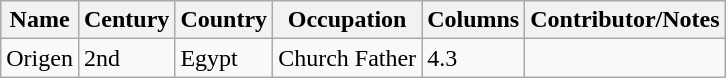<table class="wikitable">
<tr>
<th>Name</th>
<th>Century</th>
<th>Country</th>
<th>Occupation</th>
<th>Columns</th>
<th>Contributor/Notes</th>
</tr>
<tr>
<td>Origen</td>
<td>2nd</td>
<td>Egypt</td>
<td>Church Father</td>
<td>4.3</td>
</tr>
</table>
